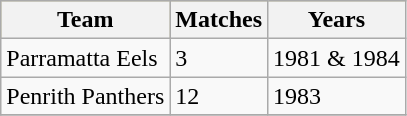<table class="wikitable">
<tr bgcolor=#bdb76b>
<th>Team</th>
<th>Matches</th>
<th>Years</th>
</tr>
<tr>
<td>Parramatta Eels</td>
<td>3</td>
<td>1981 & 1984</td>
</tr>
<tr>
<td>Penrith Panthers</td>
<td>12</td>
<td>1983</td>
</tr>
<tr>
</tr>
</table>
